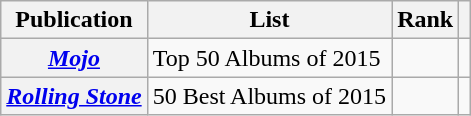<table class="wikitable sortable plainrowheaders" style="border:none; margin:0;">
<tr>
<th scope="col">Publication</th>
<th scope="col" class="unsortable">List</th>
<th scope="col" data-sort-type="number">Rank</th>
<th scope="col" class="unsortable"></th>
</tr>
<tr>
<th scope="row"><em><a href='#'>Mojo</a></em></th>
<td>Top 50 Albums of 2015</td>
<td></td>
<td></td>
</tr>
<tr>
<th scope="row"><em><a href='#'>Rolling Stone</a></em></th>
<td>50 Best Albums of 2015</td>
<td></td>
<td></td>
</tr>
</table>
